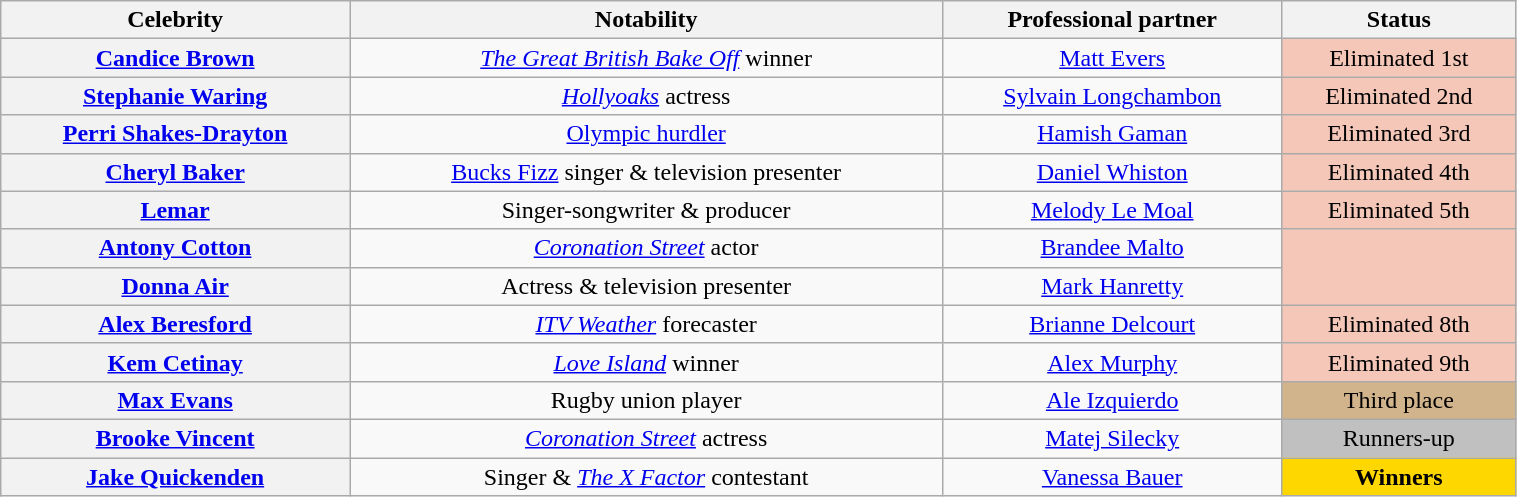<table class="wikitable sortable" style="text-align:center; width:80%">
<tr>
<th scope="col">Celebrity</th>
<th scope="col" class="unsortable">Notability</th>
<th scope="col">Professional partner</th>
<th scope="col">Status</th>
</tr>
<tr>
<th scope="row"><a href='#'>Candice Brown</a></th>
<td><em><a href='#'>The Great British Bake Off</a></em> winner</td>
<td><a href='#'>Matt Evers</a></td>
<td bgcolor="f4c7b8">Eliminated 1st</td>
</tr>
<tr>
<th scope="row"><a href='#'>Stephanie Waring</a></th>
<td><em><a href='#'>Hollyoaks</a></em> actress</td>
<td><a href='#'>Sylvain Longchambon</a></td>
<td bgcolor="f4c7b8">Eliminated 2nd</td>
</tr>
<tr>
<th scope="row"><a href='#'>Perri Shakes-Drayton</a></th>
<td><a href='#'>Olympic hurdler</a></td>
<td><a href='#'>Hamish Gaman</a></td>
<td bgcolor="f4c7b8">Eliminated 3rd</td>
</tr>
<tr>
<th scope="row"><a href='#'>Cheryl Baker</a></th>
<td><a href='#'>Bucks Fizz</a> singer & television presenter</td>
<td><a href='#'>Daniel Whiston</a></td>
<td bgcolor="f4c7b8">Eliminated 4th</td>
</tr>
<tr>
<th scope="row"><a href='#'>Lemar</a></th>
<td>Singer-songwriter & producer</td>
<td><a href='#'>Melody Le Moal</a></td>
<td bgcolor="f4c7b8">Eliminated 5th</td>
</tr>
<tr>
<th scope="row"><a href='#'>Antony Cotton</a></th>
<td><em><a href='#'>Coronation Street</a></em> actor</td>
<td><a href='#'>Brandee Malto</a></td>
<td rowspan="2" bgcolor="f4c7b8"></td>
</tr>
<tr>
<th scope="row"><a href='#'>Donna Air</a></th>
<td>Actress & television presenter</td>
<td><a href='#'>Mark Hanretty</a></td>
</tr>
<tr>
<th scope="row"><a href='#'>Alex Beresford</a></th>
<td><em><a href='#'>ITV Weather</a></em> forecaster</td>
<td><a href='#'>Brianne Delcourt</a></td>
<td bgcolor="f4c7b8">Eliminated 8th</td>
</tr>
<tr>
<th scope="row"><a href='#'>Kem Cetinay</a></th>
<td><em><a href='#'>Love Island</a></em> winner</td>
<td><a href='#'>Alex Murphy</a></td>
<td bgcolor="f4c7b8">Eliminated 9th</td>
</tr>
<tr>
<th scope="row"><a href='#'>Max Evans</a></th>
<td>Rugby union player</td>
<td><a href='#'>Ale Izquierdo</a></td>
<td bgcolor="tan">Third place</td>
</tr>
<tr>
<th scope="row"><a href='#'>Brooke Vincent</a></th>
<td><em><a href='#'>Coronation Street</a></em> actress</td>
<td><a href='#'>Matej Silecky</a></td>
<td bgcolor="silver">Runners-up</td>
</tr>
<tr>
<th scope="row"><a href='#'>Jake Quickenden</a></th>
<td>Singer & <em><a href='#'>The X Factor</a></em> contestant</td>
<td><a href='#'>Vanessa Bauer</a></td>
<td bgcolor="gold"><strong>Winners</strong></td>
</tr>
</table>
